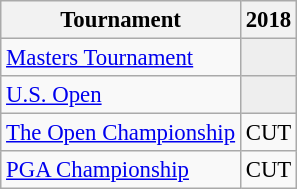<table class="wikitable" style="font-size:95%;text-align:center;">
<tr>
<th>Tournament</th>
<th>2018</th>
</tr>
<tr>
<td align=left><a href='#'>Masters Tournament</a></td>
<td style="background:#eeeeee;"></td>
</tr>
<tr>
<td align=left><a href='#'>U.S. Open</a></td>
<td style="background:#eeeeee;"></td>
</tr>
<tr>
<td align=left><a href='#'>The Open Championship</a></td>
<td>CUT</td>
</tr>
<tr>
<td align=left><a href='#'>PGA Championship</a></td>
<td>CUT</td>
</tr>
</table>
